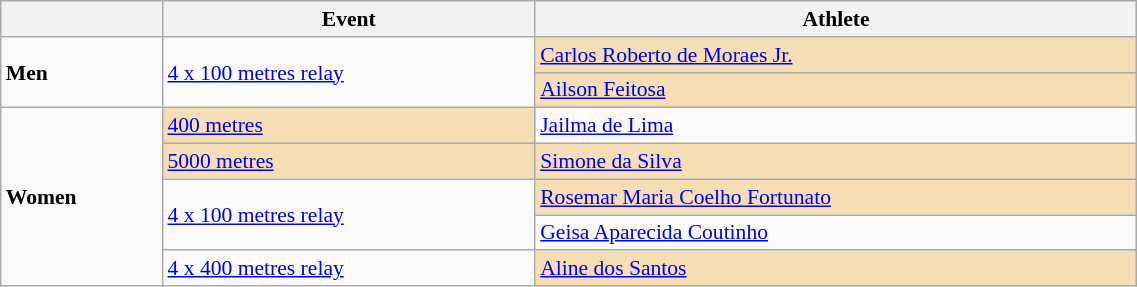<table class=wikitable style="font-size:90%" width=60%>
<tr>
<th></th>
<th>Event</th>
<th>Athlete</th>
</tr>
<tr>
<td rowspan=2><strong>Men</strong></td>
<td rowspan=2><a href='#'>4 x 100 metres relay</a></td>
<td bgcolor="wheat"><a href='#'>Carlos Roberto de Moraes Jr.</a></td>
</tr>
<tr>
<td bgcolor="wheat"><a href='#'>Ailson Feitosa</a></td>
</tr>
<tr>
<td rowspan=5><strong>Women</strong></td>
<td bgcolor="wheat"><a href='#'>400 metres</a></td>
<td><a href='#'>Jailma de Lima</a></td>
</tr>
<tr>
<td bgcolor="wheat"><a href='#'>5000 metres</a></td>
<td bgcolor="wheat"><a href='#'>Simone da Silva</a></td>
</tr>
<tr>
<td rowspan=2><a href='#'>4 x 100 metres relay</a></td>
<td bgcolor="wheat"><a href='#'>Rosemar Maria Coelho Fortunato</a></td>
</tr>
<tr>
<td><a href='#'>Geisa Aparecida Coutinho</a></td>
</tr>
<tr>
<td><a href='#'>4 x 400 metres relay</a></td>
<td bgcolor="wheat"><a href='#'>Aline dos Santos</a></td>
</tr>
</table>
